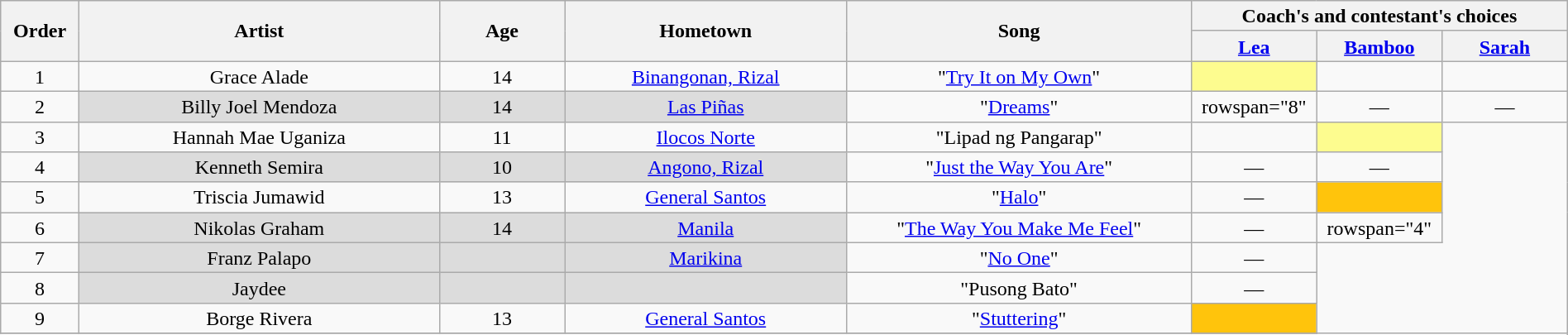<table class="wikitable" style="text-align:center; line-height:17px; font-size:100%; width:100%;">
<tr>
<th scope="col" rowspan="2" width="05%">Order</th>
<th scope="col" rowspan="2" width="23%">Artist</th>
<th scope="col" rowspan="2" width="08%">Age</th>
<th scope="col" rowspan="2" width="18%">Hometown</th>
<th scope="col" rowspan="2" width="22%">Song</th>
<th scope="col" colspan="3" width="24%">Coach's and contestant's choices</th>
</tr>
<tr>
<th width="08%"><a href='#'>Lea</a></th>
<th width="08%"><a href='#'>Bamboo</a></th>
<th width="08%"><a href='#'>Sarah</a></th>
</tr>
<tr>
<td scope="row">1</td>
<td>Grace Alade</td>
<td>14</td>
<td><a href='#'>Binangonan, Rizal</a></td>
<td>"<a href='#'>Try It on My Own</a>"</td>
<td style="background:#fdfc8f;"><strong></strong></td>
<td><strong></strong></td>
<td><strong></strong></td>
</tr>
<tr>
<td scope="row">2</td>
<td style="background:#DCDCDC;">Billy Joel Mendoza</td>
<td style="background:#DCDCDC;">14</td>
<td style="background:#DCDCDC;"><a href='#'>Las Piñas</a></td>
<td>"<a href='#'>Dreams</a>"</td>
<td>rowspan="8" </td>
<td>—</td>
<td>—</td>
</tr>
<tr>
<td scope="row">3</td>
<td>Hannah Mae Uganiza</td>
<td>11</td>
<td><a href='#'>Ilocos Norte</a></td>
<td>"Lipad ng Pangarap"</td>
<td><strong></strong></td>
<td style="background:#fdfc8f;"><strong></strong></td>
</tr>
<tr>
<td scope="row">4</td>
<td style="background:#DCDCDC;">Kenneth Semira</td>
<td style="background:#DCDCDC;">10</td>
<td style="background:#DCDCDC;"><a href='#'>Angono, Rizal</a></td>
<td>"<a href='#'>Just the Way You Are</a>"</td>
<td>—</td>
<td>—</td>
</tr>
<tr>
<td scope="row">5</td>
<td>Triscia Jumawid</td>
<td>13</td>
<td><a href='#'>General Santos</a></td>
<td>"<a href='#'>Halo</a>"</td>
<td>—</td>
<td style="background:#FFC40C;"><strong></strong></td>
</tr>
<tr>
<td scope="row">6</td>
<td style="background:#DCDCDC;">Nikolas Graham</td>
<td style="background:#DCDCDC;">14</td>
<td style="background:#DCDCDC;"><a href='#'>Manila</a></td>
<td>"<a href='#'>The Way You Make Me Feel</a>"</td>
<td>—</td>
<td>rowspan="4" </td>
</tr>
<tr>
<td scope="row">7</td>
<td style="background:#DCDCDC;">Franz Palapo</td>
<td style="background:#DCDCDC;"></td>
<td style="background:#DCDCDC;"><a href='#'>Marikina</a></td>
<td>"<a href='#'>No One</a>"</td>
<td>—</td>
</tr>
<tr>
<td scope="row">8</td>
<td style="background:#DCDCDC;">Jaydee</td>
<td style="background:#DCDCDC;"></td>
<td style="background:#DCDCDC;"></td>
<td>"Pusong Bato"</td>
<td>—</td>
</tr>
<tr>
<td scope="row">9</td>
<td>Borge Rivera</td>
<td>13</td>
<td><a href='#'>General Santos</a></td>
<td>"<a href='#'>Stuttering</a>"</td>
<td style="background:#FFC40C;"><strong></strong></td>
</tr>
<tr>
</tr>
</table>
